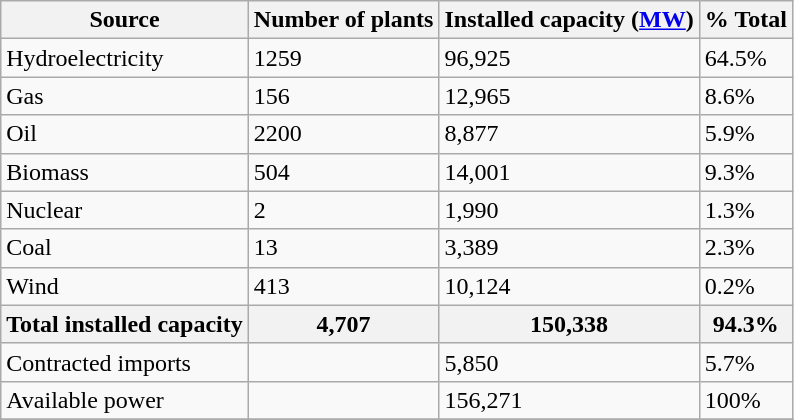<table class="wikitable">
<tr>
<th>Source</th>
<th>Number of plants</th>
<th>Installed capacity (<a href='#'>MW</a>)</th>
<th>% Total</th>
</tr>
<tr>
<td>Hydroelectricity</td>
<td>1259</td>
<td>96,925</td>
<td>64.5%</td>
</tr>
<tr>
<td>Gas</td>
<td>156</td>
<td>12,965</td>
<td>8.6%</td>
</tr>
<tr>
<td>Oil</td>
<td>2200</td>
<td>8,877</td>
<td>5.9%</td>
</tr>
<tr>
<td>Biomass</td>
<td>504</td>
<td>14,001</td>
<td>9.3%</td>
</tr>
<tr>
<td>Nuclear</td>
<td>2</td>
<td>1,990</td>
<td>1.3%</td>
</tr>
<tr>
<td>Coal</td>
<td>13</td>
<td>3,389</td>
<td>2.3%</td>
</tr>
<tr>
<td>Wind</td>
<td>413</td>
<td>10,124</td>
<td>0.2%</td>
</tr>
<tr>
<th>Total installed capacity</th>
<th>4,707</th>
<th>150,338</th>
<th>94.3%</th>
</tr>
<tr>
<td>Contracted imports</td>
<td></td>
<td>5,850</td>
<td>5.7%</td>
</tr>
<tr>
<td>Available power</td>
<td></td>
<td>156,271</td>
<td>100%</td>
</tr>
<tr>
</tr>
</table>
